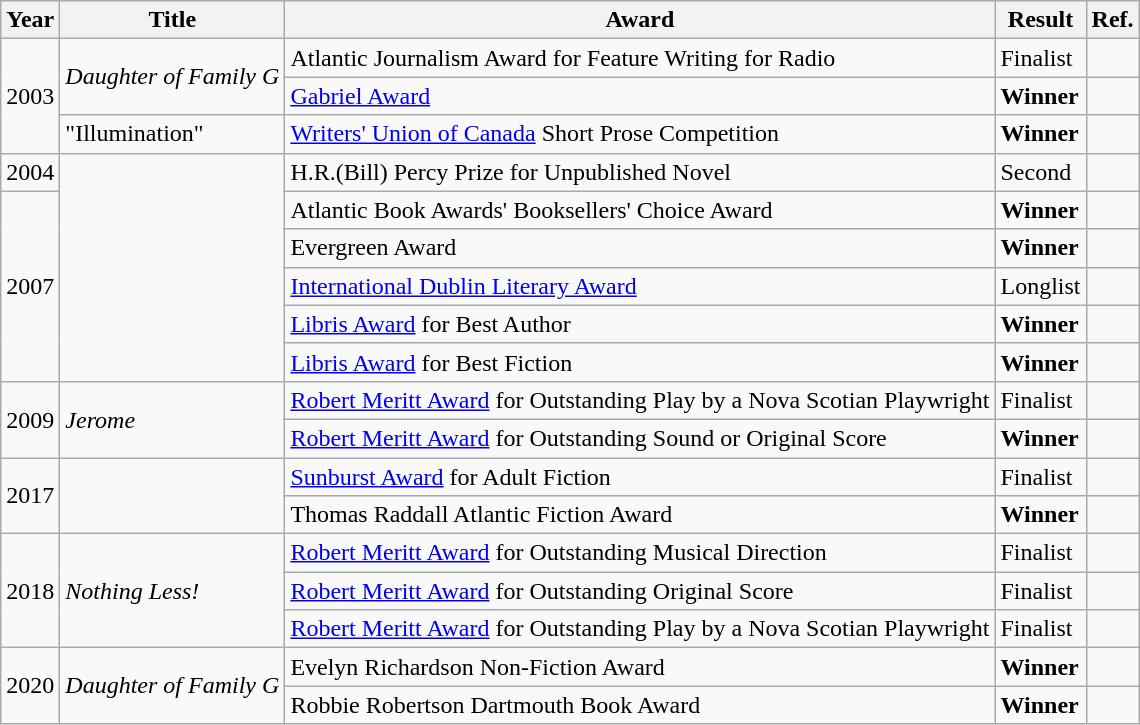<table class="wikitable sortable mw-collapsible">
<tr>
<th>Year</th>
<th>Title</th>
<th>Award</th>
<th>Result</th>
<th>Ref.</th>
</tr>
<tr>
<td rowspan="3">2003</td>
<td rowspan="2"><em>Daughter of Family G</em></td>
<td>Atlantic Journalism Award for Feature Writing for Radio</td>
<td>Finalist</td>
<td></td>
</tr>
<tr>
<td><a href='#'>Gabriel Award</a></td>
<td><strong>Winner</strong></td>
<td></td>
</tr>
<tr>
<td>"Illumination"</td>
<td><a href='#'>Writers' Union of Canada</a> Short Prose Competition</td>
<td><strong>Winner</strong></td>
<td></td>
</tr>
<tr>
<td>2004</td>
<td rowspan="6"></td>
<td>H.R.(Bill) Percy Prize for Unpublished Novel</td>
<td>Second</td>
<td></td>
</tr>
<tr>
<td rowspan="5">2007</td>
<td>Atlantic Book Awards' Booksellers' Choice Award</td>
<td><strong>Winner</strong></td>
<td></td>
</tr>
<tr>
<td>Evergreen Award</td>
<td><strong>Winner</strong></td>
<td></td>
</tr>
<tr>
<td><a href='#'>International Dublin Literary Award</a></td>
<td>Longlist</td>
<td></td>
</tr>
<tr>
<td><a href='#'>Libris Award</a> for Best Author</td>
<td><strong>Winner</strong></td>
<td></td>
</tr>
<tr>
<td><a href='#'>Libris Award</a> for Best Fiction</td>
<td><strong>Winner</strong></td>
<td></td>
</tr>
<tr>
<td rowspan="2">2009</td>
<td rowspan="2"><em>Jerome</em></td>
<td><a href='#'>Robert Meritt Award</a>  for Outstanding Play by a Nova Scotian Playwright</td>
<td>Finalist</td>
<td></td>
</tr>
<tr>
<td><a href='#'>Robert Meritt Award</a>  for Outstanding Sound or Original Score</td>
<td><strong>Winner</strong></td>
<td></td>
</tr>
<tr>
<td rowspan="2">2017</td>
<td rowspan="2"></td>
<td><a href='#'>Sunburst Award</a> for Adult Fiction</td>
<td>Finalist</td>
<td></td>
</tr>
<tr>
<td>Thomas Raddall Atlantic Fiction Award</td>
<td><strong>Winner</strong></td>
<td></td>
</tr>
<tr>
<td rowspan="3">2018</td>
<td rowspan="3"><em>Nothing Less!</em></td>
<td><a href='#'>Robert Meritt Award</a>  for Outstanding Musical Direction</td>
<td>Finalist</td>
<td></td>
</tr>
<tr>
<td><a href='#'>Robert Meritt Award</a> for Outstanding Original Score</td>
<td>Finalist</td>
<td></td>
</tr>
<tr>
<td><a href='#'>Robert Meritt Award</a> for Outstanding Play by a Nova Scotian Playwright</td>
<td>Finalist</td>
<td></td>
</tr>
<tr>
<td rowspan="2">2020</td>
<td rowspan="2"><em>Daughter of Family G</em></td>
<td>Evelyn Richardson Non-Fiction Award</td>
<td><strong>Winner</strong></td>
<td></td>
</tr>
<tr>
<td>Robbie Robertson Dartmouth Book Award</td>
<td><strong>Winner</strong></td>
<td></td>
</tr>
</table>
